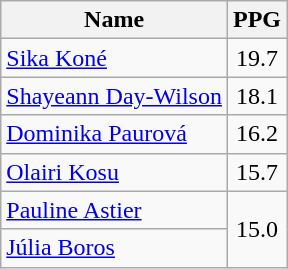<table class=wikitable>
<tr>
<th>Name</th>
<th>PPG</th>
</tr>
<tr>
<td> <a href='#'>Sika Koné</a></td>
<td align=center>19.7</td>
</tr>
<tr>
<td> <a href='#'>Shayeann Day-Wilson</a></td>
<td align=center>18.1</td>
</tr>
<tr>
<td> <a href='#'>Dominika Paurová</a></td>
<td align=center>16.2</td>
</tr>
<tr>
<td> <a href='#'>Olairi Kosu</a></td>
<td align=center>15.7</td>
</tr>
<tr>
<td> <a href='#'>Pauline Astier</a></td>
<td align=center rowspan=2>15.0</td>
</tr>
<tr>
<td> <a href='#'>Júlia Boros</a></td>
</tr>
</table>
